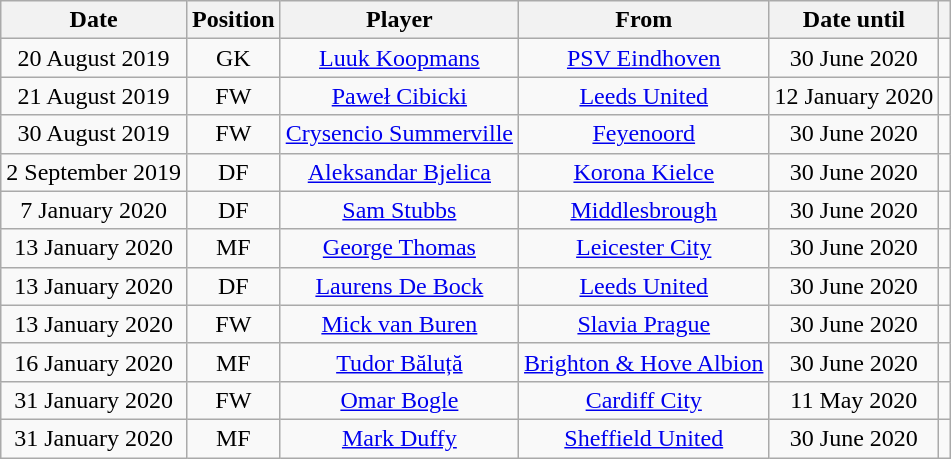<table class="wikitable" style="text-align:center;">
<tr>
<th>Date</th>
<th>Position</th>
<th>Player</th>
<th>From</th>
<th>Date until</th>
<th></th>
</tr>
<tr>
<td>20 August 2019</td>
<td>GK</td>
<td><a href='#'>Luuk Koopmans</a></td>
<td><a href='#'>PSV Eindhoven</a></td>
<td>30 June 2020</td>
<td></td>
</tr>
<tr>
<td>21 August 2019</td>
<td>FW</td>
<td><a href='#'>Paweł Cibicki</a></td>
<td> <a href='#'>Leeds United</a></td>
<td>12 January 2020</td>
<td></td>
</tr>
<tr>
<td>30 August 2019</td>
<td>FW</td>
<td><a href='#'>Crysencio Summerville</a></td>
<td><a href='#'>Feyenoord</a></td>
<td>30 June 2020</td>
<td></td>
</tr>
<tr>
<td>2 September 2019</td>
<td>DF</td>
<td><a href='#'>Aleksandar Bjelica</a></td>
<td> <a href='#'>Korona Kielce</a></td>
<td>30 June 2020</td>
<td></td>
</tr>
<tr>
<td>7 January 2020</td>
<td>DF</td>
<td><a href='#'>Sam Stubbs</a></td>
<td> <a href='#'>Middlesbrough</a></td>
<td>30 June 2020</td>
<td></td>
</tr>
<tr>
<td>13 January 2020</td>
<td>MF</td>
<td><a href='#'>George Thomas</a></td>
<td> <a href='#'>Leicester City</a></td>
<td>30 June 2020</td>
<td></td>
</tr>
<tr>
<td>13 January 2020</td>
<td>DF</td>
<td><a href='#'>Laurens De Bock</a></td>
<td> <a href='#'>Leeds United</a></td>
<td>30 June 2020</td>
<td></td>
</tr>
<tr>
<td>13 January 2020</td>
<td>FW</td>
<td><a href='#'>Mick van Buren</a></td>
<td> <a href='#'>Slavia Prague</a></td>
<td>30 June 2020</td>
<td></td>
</tr>
<tr>
<td>16 January 2020</td>
<td>MF</td>
<td><a href='#'>Tudor Băluță</a></td>
<td> <a href='#'>Brighton & Hove Albion</a></td>
<td>30 June 2020</td>
<td></td>
</tr>
<tr>
<td>31 January 2020</td>
<td>FW</td>
<td><a href='#'>Omar Bogle</a></td>
<td> <a href='#'>Cardiff City</a></td>
<td>11 May 2020</td>
<td></td>
</tr>
<tr>
<td>31 January 2020</td>
<td>MF</td>
<td><a href='#'>Mark Duffy</a></td>
<td> <a href='#'>Sheffield United</a></td>
<td>30 June 2020</td>
<td></td>
</tr>
</table>
